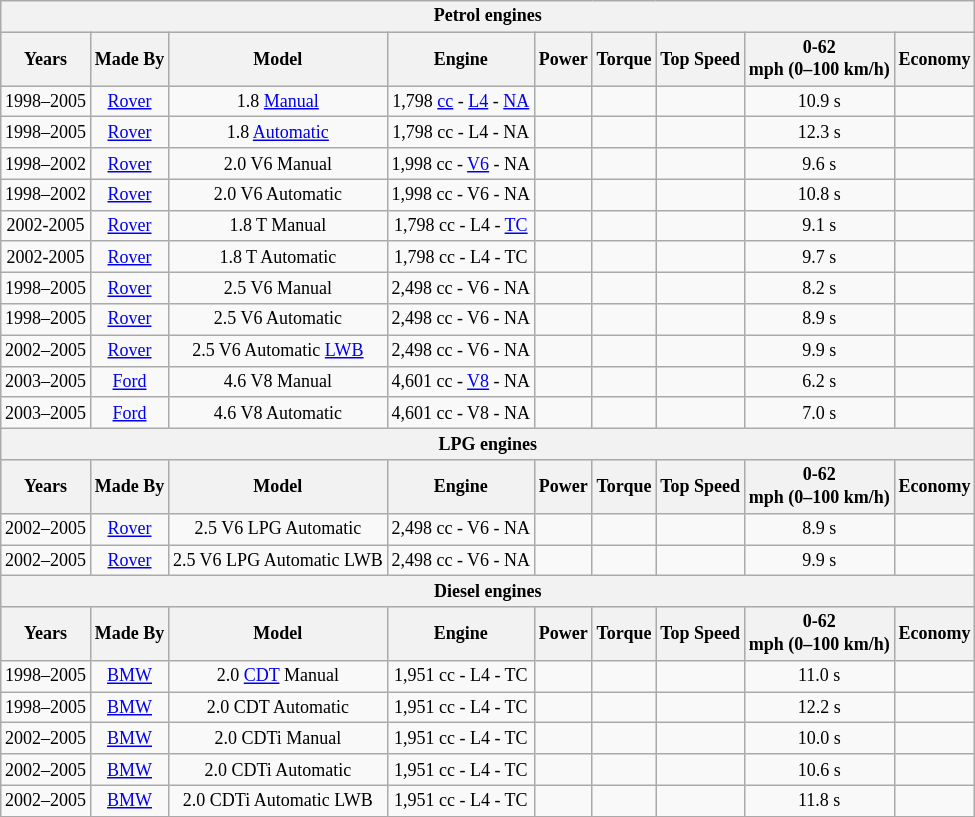<table class="wikitable" style="text-align:center; font-size:75%;">
<tr>
<th colspan=9>Petrol engines</th>
</tr>
<tr style="background:#dcdcdc; text-align:center; vertical-align:middle;">
<th>Years</th>
<th>Made By</th>
<th>Model</th>
<th>Engine</th>
<th>Power</th>
<th>Torque</th>
<th>Top Speed</th>
<th>0-62<br>mph (0–100 km/h)</th>
<th>Economy</th>
</tr>
<tr>
<td>1998–2005</td>
<td><a href='#'>Rover</a></td>
<td>1.8 <a href='#'>Manual</a></td>
<td>1,798 <a href='#'>cc</a> - <a href='#'>L4</a> - <a href='#'>NA</a></td>
<td></td>
<td></td>
<td></td>
<td>10.9 s</td>
<td></td>
</tr>
<tr>
<td>1998–2005</td>
<td><a href='#'>Rover</a></td>
<td>1.8 <a href='#'>Automatic</a></td>
<td>1,798 cc - L4 - NA</td>
<td></td>
<td></td>
<td></td>
<td>12.3 s</td>
<td></td>
</tr>
<tr>
<td>1998–2002</td>
<td><a href='#'>Rover</a></td>
<td>2.0 V6 Manual</td>
<td>1,998 cc - <a href='#'>V6</a> - NA</td>
<td></td>
<td></td>
<td></td>
<td>9.6 s</td>
<td></td>
</tr>
<tr>
<td>1998–2002</td>
<td><a href='#'>Rover</a></td>
<td>2.0 V6 Automatic</td>
<td>1,998 cc - V6 - NA</td>
<td></td>
<td></td>
<td></td>
<td>10.8 s</td>
<td></td>
</tr>
<tr>
<td>2002-2005</td>
<td><a href='#'>Rover</a></td>
<td>1.8 T Manual</td>
<td>1,798 cc - L4 - <a href='#'>TC</a></td>
<td></td>
<td></td>
<td></td>
<td>9.1 s</td>
<td></td>
</tr>
<tr>
<td>2002-2005</td>
<td><a href='#'>Rover</a></td>
<td>1.8 T Automatic</td>
<td>1,798 cc - L4 - TC</td>
<td></td>
<td></td>
<td></td>
<td>9.7 s</td>
<td></td>
</tr>
<tr>
<td>1998–2005</td>
<td><a href='#'>Rover</a></td>
<td>2.5 V6 Manual</td>
<td>2,498 cc - V6 - NA</td>
<td></td>
<td></td>
<td></td>
<td>8.2 s</td>
<td></td>
</tr>
<tr>
<td>1998–2005</td>
<td><a href='#'>Rover</a></td>
<td>2.5 V6 Automatic</td>
<td>2,498 cc - V6 - NA</td>
<td></td>
<td></td>
<td></td>
<td>8.9 s</td>
<td></td>
</tr>
<tr>
<td>2002–2005</td>
<td><a href='#'>Rover</a></td>
<td>2.5 V6 Automatic <a href='#'>LWB</a></td>
<td>2,498 cc - V6 - NA</td>
<td></td>
<td></td>
<td></td>
<td>9.9 s</td>
<td></td>
</tr>
<tr>
<td>2003–2005</td>
<td><a href='#'>Ford</a></td>
<td>4.6 V8 Manual</td>
<td>4,601 cc - <a href='#'>V8</a> - NA</td>
<td></td>
<td></td>
<td></td>
<td>6.2 s</td>
<td></td>
</tr>
<tr>
<td>2003–2005</td>
<td><a href='#'>Ford</a></td>
<td>4.6 V8 Automatic</td>
<td>4,601 cc - V8 - NA</td>
<td></td>
<td></td>
<td></td>
<td>7.0 s</td>
<td></td>
</tr>
<tr>
<th colspan=9>LPG engines</th>
</tr>
<tr style="background:#dcdcdc; text-align:center; vertical-align:middle;">
<th>Years</th>
<th>Made By</th>
<th>Model</th>
<th>Engine</th>
<th>Power</th>
<th>Torque</th>
<th>Top Speed</th>
<th>0-62<br>mph (0–100 km/h)</th>
<th>Economy</th>
</tr>
<tr>
<td>2002–2005</td>
<td><a href='#'>Rover</a></td>
<td>2.5 V6 LPG Automatic</td>
<td>2,498 cc - V6 - NA</td>
<td></td>
<td></td>
<td></td>
<td>8.9 s</td>
<td></td>
</tr>
<tr>
<td>2002–2005</td>
<td><a href='#'>Rover</a></td>
<td>2.5 V6 LPG Automatic LWB</td>
<td>2,498 cc - V6 - NA</td>
<td></td>
<td></td>
<td></td>
<td>9.9 s</td>
<td></td>
</tr>
<tr>
<th colspan=9>Diesel engines</th>
</tr>
<tr style="background:#dcdcdc; text-align:center; vertical-align:middle;">
<th>Years</th>
<th>Made By</th>
<th>Model</th>
<th>Engine</th>
<th>Power</th>
<th>Torque</th>
<th>Top Speed</th>
<th>0-62<br>mph (0–100 km/h)</th>
<th>Economy</th>
</tr>
<tr>
<td>1998–2005</td>
<td><a href='#'>BMW</a></td>
<td>2.0 <a href='#'>CDT</a> Manual</td>
<td>1,951 cc - L4 - TC</td>
<td></td>
<td></td>
<td></td>
<td>11.0 s</td>
<td></td>
</tr>
<tr>
<td>1998–2005</td>
<td><a href='#'>BMW</a></td>
<td>2.0 CDT Automatic</td>
<td>1,951 cc - L4 - TC</td>
<td></td>
<td></td>
<td></td>
<td>12.2 s</td>
<td></td>
</tr>
<tr>
<td>2002–2005</td>
<td><a href='#'>BMW</a></td>
<td>2.0 CDTi Manual</td>
<td>1,951 cc - L4 - TC</td>
<td></td>
<td></td>
<td></td>
<td>10.0 s</td>
<td></td>
</tr>
<tr>
<td>2002–2005</td>
<td><a href='#'>BMW</a></td>
<td>2.0 CDTi Automatic</td>
<td>1,951 cc - L4 - TC</td>
<td></td>
<td></td>
<td></td>
<td>10.6 s</td>
<td></td>
</tr>
<tr>
<td>2002–2005</td>
<td><a href='#'>BMW</a></td>
<td>2.0 CDTi Automatic LWB</td>
<td>1,951 cc - L4 - TC</td>
<td></td>
<td></td>
<td></td>
<td>11.8 s</td>
<td></td>
</tr>
<tr>
</tr>
</table>
